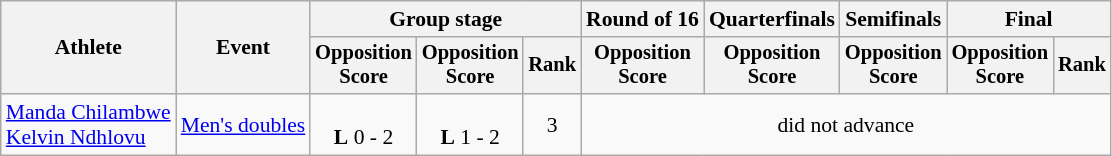<table class=wikitable style="font-size:90%">
<tr>
<th rowspan=2>Athlete</th>
<th rowspan=2>Event</th>
<th colspan=3>Group stage</th>
<th>Round of 16</th>
<th>Quarterfinals</th>
<th>Semifinals</th>
<th colspan=2>Final</th>
</tr>
<tr style="font-size:95%">
<th>Opposition<br>Score</th>
<th>Opposition<br>Score</th>
<th>Rank</th>
<th>Opposition<br>Score</th>
<th>Opposition<br>Score</th>
<th>Opposition<br>Score</th>
<th>Opposition<br>Score</th>
<th>Rank</th>
</tr>
<tr align=center>
<td align=left><a href='#'>Manda Chilambwe</a><br><a href='#'>Kelvin Ndhlovu</a></td>
<td align=left><a href='#'>Men's doubles</a></td>
<td><br><strong>L</strong> 0 - 2</td>
<td><br><strong>L</strong> 1 - 2</td>
<td>3</td>
<td colspan=5>did not advance</td>
</tr>
</table>
